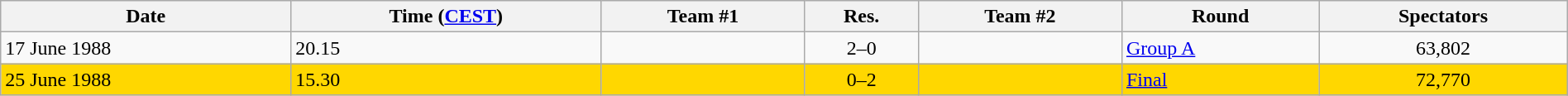<table class="wikitable" style="text-align: left;" width="100%">
<tr>
<th>Date</th>
<th>Time (<a href='#'>CEST</a>)</th>
<th>Team #1</th>
<th>Res.</th>
<th>Team #2</th>
<th>Round</th>
<th>Spectators</th>
</tr>
<tr>
<td>17 June 1988</td>
<td>20.15</td>
<td></td>
<td style="text-align:center;">2–0</td>
<td></td>
<td><a href='#'>Group A</a></td>
<td style="text-align:center;">63,802</td>
</tr>
<tr bgcolor=gold>
<td>25 June 1988</td>
<td>15.30</td>
<td></td>
<td style="text-align:center;">0–2</td>
<td></td>
<td><a href='#'>Final</a></td>
<td style="text-align:center;">72,770</td>
</tr>
</table>
